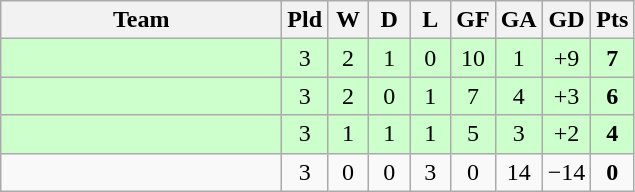<table class="wikitable" style="text-align:center;">
<tr>
<th width=180>Team</th>
<th width=20>Pld</th>
<th width=20>W</th>
<th width=20>D</th>
<th width=20>L</th>
<th width=20>GF</th>
<th width=20>GA</th>
<th width=20>GD</th>
<th width=20>Pts</th>
</tr>
<tr bgcolor=ccffcc>
<td align="left"></td>
<td>3</td>
<td>2</td>
<td>1</td>
<td>0</td>
<td>10</td>
<td>1</td>
<td>+9</td>
<td><strong>7</strong></td>
</tr>
<tr bgcolor=ccffcc>
<td align="left"><em></em></td>
<td>3</td>
<td>2</td>
<td>0</td>
<td>1</td>
<td>7</td>
<td>4</td>
<td>+3</td>
<td><strong>6</strong></td>
</tr>
<tr bgcolor=ccffcc>
<td align="left"></td>
<td>3</td>
<td>1</td>
<td>1</td>
<td>1</td>
<td>5</td>
<td>3</td>
<td>+2</td>
<td><strong>4</strong></td>
</tr>
<tr>
<td align="left"></td>
<td>3</td>
<td>0</td>
<td>0</td>
<td>3</td>
<td>0</td>
<td>14</td>
<td>−14</td>
<td><strong>0</strong></td>
</tr>
</table>
